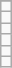<table class="wikitable">
<tr>
</tr>
<tr>
<td></td>
</tr>
<tr>
<td></td>
</tr>
<tr>
<td></td>
</tr>
<tr>
<td></td>
</tr>
<tr>
<td></td>
</tr>
<tr>
<td></td>
</tr>
</table>
